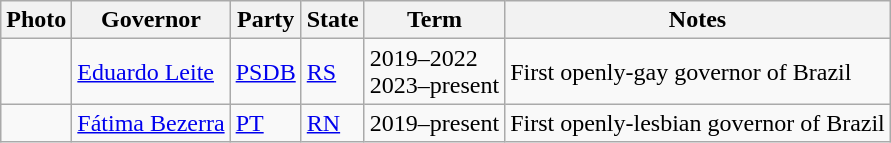<table class="wikitable">
<tr>
<th>Photo</th>
<th>Governor</th>
<th>Party</th>
<th>State</th>
<th>Term</th>
<th>Notes</th>
</tr>
<tr>
<td></td>
<td><a href='#'>Eduardo Leite</a></td>
<td><a href='#'>PSDB</a></td>
<td><a href='#'>RS</a></td>
<td>2019–2022<br>2023–present</td>
<td>First openly-gay governor of Brazil</td>
</tr>
<tr>
<td></td>
<td><a href='#'>Fátima Bezerra</a></td>
<td><a href='#'>PT</a></td>
<td><a href='#'>RN</a></td>
<td>2019–present</td>
<td>First openly-lesbian governor of Brazil</td>
</tr>
</table>
